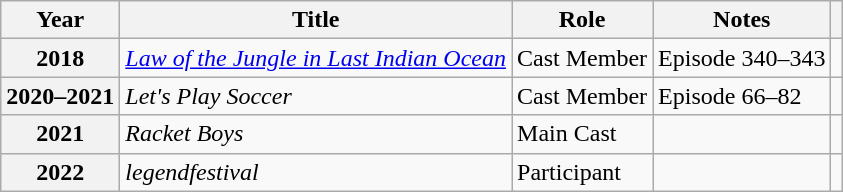<table class="wikitable sortable plainrowheaders">
<tr>
<th scope="col">Year</th>
<th scope="col">Title</th>
<th scope="col">Role</th>
<th scope="col">Notes</th>
<th scope="col" class="unsortable"></th>
</tr>
<tr>
<th scope="row">2018</th>
<td><em><a href='#'>Law of the Jungle in Last Indian Ocean</a></em></td>
<td>Cast Member</td>
<td>Episode 340–343</td>
<td></td>
</tr>
<tr>
<th scope="row">2020–2021</th>
<td><em>Let's Play Soccer</em></td>
<td>Cast Member</td>
<td>Episode 66–82</td>
<td></td>
</tr>
<tr>
<th scope="row">2021</th>
<td><em>Racket Boys</em> </td>
<td>Main Cast</td>
<td></td>
<td></td>
</tr>
<tr>
<th scope="row">2022</th>
<td><em>legendfestival</em></td>
<td>Participant</td>
<td></td>
<td></td>
</tr>
</table>
